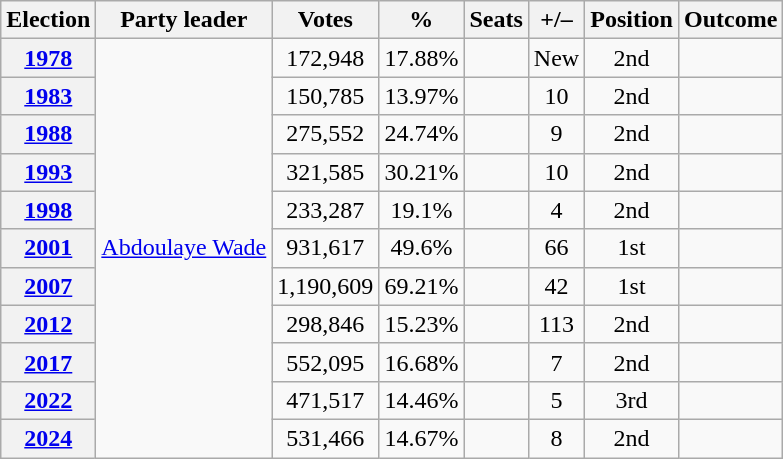<table class=wikitable style=text-align:center>
<tr>
<th>Election</th>
<th>Party leader</th>
<th>Votes</th>
<th>%</th>
<th>Seats</th>
<th>+/–</th>
<th><strong>Position</strong></th>
<th><strong>Outcome</strong></th>
</tr>
<tr>
<th><a href='#'>1978</a></th>
<td rowspan="11"><a href='#'>Abdoulaye Wade</a></td>
<td>172,948</td>
<td>17.88%</td>
<td></td>
<td>New</td>
<td> 2nd</td>
<td></td>
</tr>
<tr>
<th><a href='#'>1983</a></th>
<td>150,785</td>
<td>13.97%</td>
<td></td>
<td> 10</td>
<td> 2nd</td>
<td></td>
</tr>
<tr>
<th><a href='#'>1988</a></th>
<td>275,552</td>
<td>24.74%</td>
<td></td>
<td> 9</td>
<td> 2nd</td>
<td></td>
</tr>
<tr>
<th><a href='#'>1993</a></th>
<td>321,585</td>
<td>30.21%</td>
<td></td>
<td> 10</td>
<td> 2nd</td>
<td></td>
</tr>
<tr>
<th><a href='#'>1998</a></th>
<td>233,287</td>
<td>19.1%</td>
<td></td>
<td> 4</td>
<td> 2nd</td>
<td></td>
</tr>
<tr>
<th><a href='#'>2001</a></th>
<td>931,617</td>
<td>49.6%</td>
<td></td>
<td> 66</td>
<td> 1st</td>
<td><br></td>
</tr>
<tr>
<th><a href='#'>2007</a></th>
<td>1,190,609</td>
<td>69.21%</td>
<td></td>
<td> 42</td>
<td> 1st</td>
<td><br></td>
</tr>
<tr>
<th><a href='#'>2012</a></th>
<td>298,846</td>
<td>15.23%</td>
<td style="text-align:center;"></td>
<td> 113</td>
<td> 2nd</td>
<td></td>
</tr>
<tr>
<th><a href='#'>2017</a></th>
<td>552,095</td>
<td>16.68%</td>
<td></td>
<td> 7</td>
<td> 2nd</td>
<td></td>
</tr>
<tr>
<th><a href='#'>2022</a></th>
<td>471,517</td>
<td>14.46%</td>
<td></td>
<td> 5</td>
<td> 3rd</td>
<td></td>
</tr>
<tr>
<th><a href='#'>2024</a></th>
<td>531,466</td>
<td>14.67%</td>
<td></td>
<td> 8</td>
<td> 2nd</td>
<td></td>
</tr>
</table>
